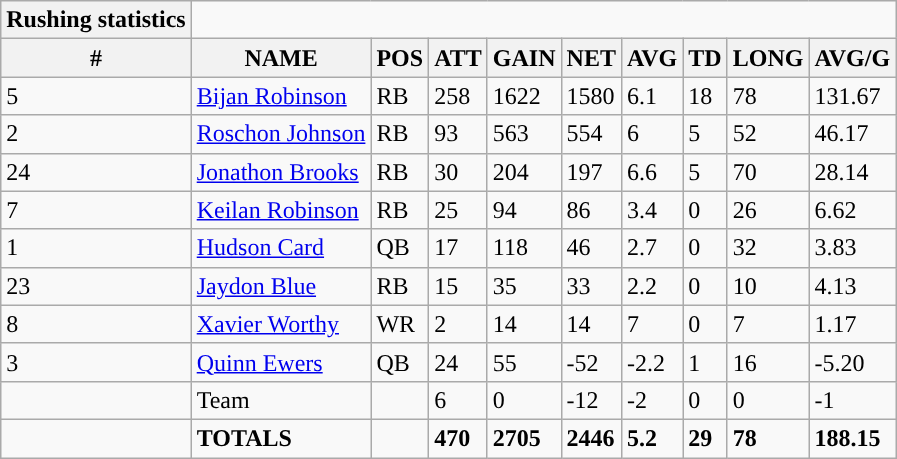<table class="wikitable">
<tr>
<th style="text-align:center; ">Rushing statistics</th>
</tr>
<tr>
<th>#</th>
<th>NAME</th>
<th>POS</th>
<th>ATT</th>
<th>GAIN</th>
<th>NET</th>
<th>AVG</th>
<th>TD</th>
<th>LONG</th>
<th>AVG/G</th>
</tr>
<tr>
<td>5</td>
<td><a href='#'>Bijan Robinson</a></td>
<td>RB</td>
<td>258</td>
<td>1622</td>
<td>1580</td>
<td>6.1</td>
<td>18</td>
<td>78</td>
<td>131.67</td>
</tr>
<tr>
<td>2</td>
<td><a href='#'>Roschon Johnson</a></td>
<td>RB</td>
<td>93</td>
<td>563</td>
<td>554</td>
<td>6</td>
<td>5</td>
<td>52</td>
<td>46.17</td>
</tr>
<tr>
<td>24</td>
<td><a href='#'>Jonathon Brooks</a></td>
<td>RB</td>
<td>30</td>
<td>204</td>
<td>197</td>
<td>6.6</td>
<td>5</td>
<td>70</td>
<td>28.14</td>
</tr>
<tr>
<td>7</td>
<td><a href='#'>Keilan Robinson</a></td>
<td>RB</td>
<td>25</td>
<td>94</td>
<td>86</td>
<td>3.4</td>
<td>0</td>
<td>26</td>
<td>6.62</td>
</tr>
<tr>
<td>1</td>
<td><a href='#'>Hudson Card</a></td>
<td>QB</td>
<td>17</td>
<td>118</td>
<td>46</td>
<td>2.7</td>
<td>0</td>
<td>32</td>
<td>3.83</td>
</tr>
<tr>
<td>23</td>
<td><a href='#'>Jaydon Blue</a></td>
<td>RB</td>
<td>15</td>
<td>35</td>
<td>33</td>
<td>2.2</td>
<td>0</td>
<td>10</td>
<td>4.13</td>
</tr>
<tr>
<td>8</td>
<td><a href='#'>Xavier Worthy</a></td>
<td>WR</td>
<td>2</td>
<td>14</td>
<td>14</td>
<td>7</td>
<td>0</td>
<td>7</td>
<td>1.17</td>
</tr>
<tr>
<td>3</td>
<td><a href='#'>Quinn Ewers</a></td>
<td>QB</td>
<td>24</td>
<td>55</td>
<td>-52</td>
<td>-2.2</td>
<td>1</td>
<td>16</td>
<td>-5.20</td>
</tr>
<tr>
<td></td>
<td>Team</td>
<td></td>
<td>6</td>
<td>0</td>
<td>-12</td>
<td>-2</td>
<td>0</td>
<td>0</td>
<td>-1</td>
</tr>
<tr>
<td></td>
<td><strong>TOTALS</strong></td>
<td></td>
<td><strong>470</strong></td>
<td><strong>2705</strong></td>
<td><strong>2446</strong></td>
<td><strong>5.2</strong></td>
<td><strong>29</strong></td>
<td><strong>78</strong></td>
<td><strong>188.15</strong></td>
</tr>
</table>
